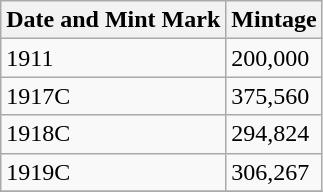<table class="wikitable">
<tr>
<th>Date and Mint Mark</th>
<th>Mintage</th>
</tr>
<tr>
<td>1911</td>
<td>200,000</td>
</tr>
<tr>
<td>1917C</td>
<td>375,560</td>
</tr>
<tr>
<td>1918C</td>
<td>294,824</td>
</tr>
<tr>
<td>1919C</td>
<td>306,267</td>
</tr>
<tr>
</tr>
</table>
